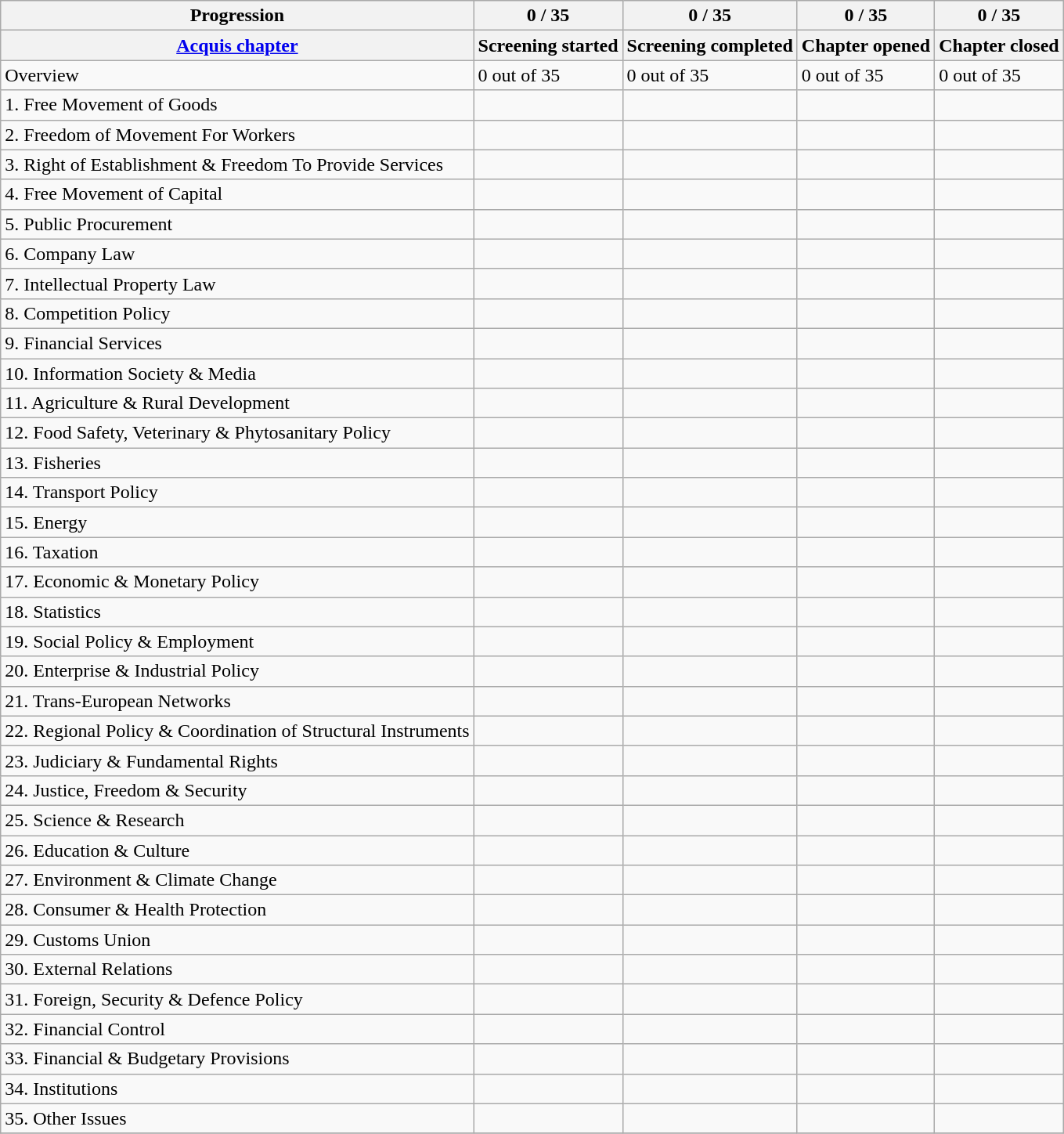<table class="wikitable mw-collapsible mw-collapsed" style="text-align:left; font-size: 1.0em;">
<tr>
<th>Progression</th>
<th>0 / 35</th>
<th>0 / 35</th>
<th>0 / 35</th>
<th>0 / 35</th>
</tr>
<tr>
<th><a href='#'>Acquis chapter</a></th>
<th>Screening started</th>
<th>Screening completed</th>
<th>Chapter opened</th>
<th>Chapter closed</th>
</tr>
<tr>
<td style="text-align:left;">Overview</td>
<td>0 out of 35</td>
<td>0 out of 35</td>
<td>0 out of 35</td>
<td>0 out of 35</td>
</tr>
<tr>
<td style="text-align:left;">1. Free Movement of Goods</td>
<td></td>
<td></td>
<td></td>
<td></td>
</tr>
<tr>
<td style="text-align:left;">2. Freedom of Movement For Workers</td>
<td></td>
<td></td>
<td></td>
<td></td>
</tr>
<tr>
<td style="text-align:left;">3. Right of Establishment & Freedom To Provide Services</td>
<td></td>
<td></td>
<td></td>
<td></td>
</tr>
<tr>
<td style="text-align:left;">4. Free Movement of Capital</td>
<td></td>
<td></td>
<td></td>
<td></td>
</tr>
<tr>
<td style="text-align:left;">5. Public Procurement</td>
<td></td>
<td></td>
<td></td>
<td></td>
</tr>
<tr>
<td style="text-align:left;">6. Company Law</td>
<td></td>
<td></td>
<td></td>
<td></td>
</tr>
<tr>
<td style="text-align:left;">7. Intellectual Property Law</td>
<td></td>
<td></td>
<td></td>
<td></td>
</tr>
<tr>
<td style="text-align:left;">8. Competition Policy</td>
<td></td>
<td></td>
<td></td>
<td></td>
</tr>
<tr>
<td style="text-align:left;">9. Financial Services</td>
<td></td>
<td></td>
<td></td>
<td></td>
</tr>
<tr>
<td style="text-align:left;">10. Information Society & Media</td>
<td></td>
<td></td>
<td></td>
<td></td>
</tr>
<tr>
<td style="text-align:left;">11. Agriculture & Rural Development</td>
<td></td>
<td></td>
<td></td>
<td></td>
</tr>
<tr>
<td style="text-align:left;">12. Food Safety, Veterinary & Phytosanitary Policy</td>
<td></td>
<td></td>
<td></td>
<td></td>
</tr>
<tr>
<td style="text-align:left;">13. Fisheries</td>
<td></td>
<td></td>
<td></td>
<td></td>
</tr>
<tr>
<td style="text-align:left;">14. Transport Policy</td>
<td></td>
<td></td>
<td></td>
<td></td>
</tr>
<tr>
<td style="text-align:left;">15. Energy</td>
<td></td>
<td></td>
<td></td>
<td></td>
</tr>
<tr>
<td style="text-align:left;">16. Taxation</td>
<td></td>
<td></td>
<td></td>
<td></td>
</tr>
<tr>
<td style="text-align:left;">17. Economic & Monetary Policy</td>
<td></td>
<td></td>
<td></td>
<td></td>
</tr>
<tr>
<td style="text-align:left;">18. Statistics</td>
<td></td>
<td></td>
<td></td>
<td></td>
</tr>
<tr>
<td style="text-align:left;">19. Social Policy & Employment</td>
<td></td>
<td></td>
<td></td>
<td></td>
</tr>
<tr>
<td style="text-align:left;">20. Enterprise & Industrial Policy</td>
<td></td>
<td></td>
<td></td>
<td></td>
</tr>
<tr>
<td style="text-align:left;">21. Trans-European Networks</td>
<td></td>
<td></td>
<td></td>
<td></td>
</tr>
<tr>
<td style="text-align:left;">22. Regional Policy & Coordination of Structural Instruments</td>
<td></td>
<td></td>
<td></td>
<td></td>
</tr>
<tr>
<td style="text-align:left;">23. Judiciary & Fundamental Rights</td>
<td></td>
<td></td>
<td></td>
<td></td>
</tr>
<tr>
<td style="text-align:left;">24. Justice, Freedom & Security</td>
<td></td>
<td></td>
<td></td>
<td></td>
</tr>
<tr>
<td style="text-align:left;">25. Science & Research</td>
<td></td>
<td></td>
<td></td>
<td></td>
</tr>
<tr>
<td style="text-align:left;">26. Education & Culture</td>
<td></td>
<td></td>
<td></td>
<td></td>
</tr>
<tr>
<td style="text-align:left;">27. Environment & Climate Change</td>
<td></td>
<td></td>
<td></td>
<td></td>
</tr>
<tr>
<td style="text-align:left;">28. Consumer & Health Protection</td>
<td></td>
<td></td>
<td></td>
<td></td>
</tr>
<tr>
<td style="text-align:left;">29. Customs Union</td>
<td></td>
<td></td>
<td></td>
<td></td>
</tr>
<tr>
<td style="text-align:left;">30. External Relations</td>
<td></td>
<td></td>
<td></td>
<td></td>
</tr>
<tr>
<td style="text-align:left;">31. Foreign, Security & Defence Policy</td>
<td></td>
<td></td>
<td></td>
<td></td>
</tr>
<tr>
<td style="text-align:left;">32. Financial Control</td>
<td></td>
<td></td>
<td></td>
<td></td>
</tr>
<tr>
<td style="text-align:left;">33. Financial & Budgetary Provisions</td>
<td></td>
<td></td>
<td></td>
<td></td>
</tr>
<tr>
<td style="text-align:left;">34. Institutions</td>
<td></td>
<td></td>
<td></td>
<td></td>
</tr>
<tr>
<td style="text-align:left;">35. Other Issues</td>
<td></td>
<td></td>
<td></td>
<td></td>
</tr>
<tr>
</tr>
</table>
